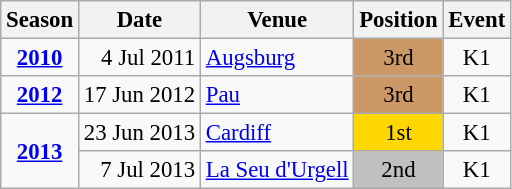<table class="wikitable" style="text-align:center; font-size:95%;">
<tr>
<th>Season</th>
<th>Date</th>
<th>Venue</th>
<th>Position</th>
<th>Event</th>
</tr>
<tr>
<td><strong><a href='#'>2010</a></strong></td>
<td align=right>4 Jul 2011</td>
<td align=left><a href='#'>Augsburg</a></td>
<td style="background:#cc9966;">3rd</td>
<td>K1</td>
</tr>
<tr>
<td><strong><a href='#'>2012</a></strong></td>
<td align=right>17 Jun 2012</td>
<td align=left><a href='#'>Pau</a></td>
<td style="background:#cc9966;">3rd</td>
<td>K1</td>
</tr>
<tr>
<td rowspan=2><strong><a href='#'>2013</a></strong></td>
<td align=right>23 Jun 2013</td>
<td align=left><a href='#'>Cardiff</a></td>
<td style="background:gold;">1st</td>
<td>K1</td>
</tr>
<tr>
<td align=right>7 Jul 2013</td>
<td align=left><a href='#'>La Seu d'Urgell</a></td>
<td style="background:silver;">2nd</td>
<td>K1</td>
</tr>
</table>
